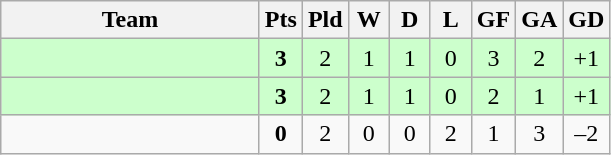<table class=wikitable style="text-align:center">
<tr>
<th width=165>Team</th>
<th width=20>Pts</th>
<th width=20>Pld</th>
<th width=20>W</th>
<th width=20>D</th>
<th width=20>L</th>
<th width=20>GF</th>
<th width=20>GA</th>
<th width=20>GD</th>
</tr>
<tr align=center style="background:#ccffcc;">
<td style="text-align:left;"></td>
<td><strong>3</strong></td>
<td>2</td>
<td>1</td>
<td>1</td>
<td>0</td>
<td>3</td>
<td>2</td>
<td>+1</td>
</tr>
<tr align=center style="background:#ccffcc;">
<td style="text-align:left;"></td>
<td><strong>3</strong></td>
<td>2</td>
<td>1</td>
<td>1</td>
<td>0</td>
<td>2</td>
<td>1</td>
<td>+1</td>
</tr>
<tr align=center>
<td style="text-align:left;"></td>
<td><strong>0</strong></td>
<td>2</td>
<td>0</td>
<td>0</td>
<td>2</td>
<td>1</td>
<td>3</td>
<td>–2</td>
</tr>
</table>
